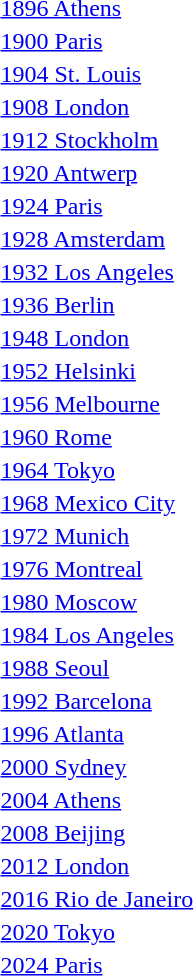<table>
<tr>
<td><a href='#'>1896 Athens</a><br></td>
<td></td>
<td></td>
<td></td>
</tr>
<tr>
<td><a href='#'>1900 Paris</a><br></td>
<td></td>
<td></td>
<td></td>
</tr>
<tr>
<td><a href='#'>1904 St. Louis</a><br></td>
<td></td>
<td></td>
<td></td>
</tr>
<tr>
<td><a href='#'>1908 London</a><br></td>
<td></td>
<td></td>
<td></td>
</tr>
<tr>
<td><a href='#'>1912 Stockholm</a><br></td>
<td></td>
<td></td>
<td></td>
</tr>
<tr>
<td><a href='#'>1920 Antwerp</a><br></td>
<td></td>
<td></td>
<td></td>
</tr>
<tr>
<td><a href='#'>1924 Paris</a><br></td>
<td></td>
<td></td>
<td></td>
</tr>
<tr>
<td><a href='#'>1928 Amsterdam</a><br></td>
<td></td>
<td></td>
<td></td>
</tr>
<tr>
<td><a href='#'>1932 Los Angeles</a><br></td>
<td></td>
<td></td>
<td></td>
</tr>
<tr>
<td><a href='#'>1936 Berlin</a><br></td>
<td></td>
<td></td>
<td></td>
</tr>
<tr>
<td><a href='#'>1948 London</a><br></td>
<td></td>
<td></td>
<td></td>
</tr>
<tr>
<td><a href='#'>1952 Helsinki</a><br></td>
<td></td>
<td></td>
<td></td>
</tr>
<tr>
<td><a href='#'>1956 Melbourne</a><br></td>
<td></td>
<td></td>
<td></td>
</tr>
<tr>
<td><a href='#'>1960 Rome</a><br></td>
<td></td>
<td></td>
<td></td>
</tr>
<tr>
<td><a href='#'>1964 Tokyo</a><br></td>
<td></td>
<td></td>
<td></td>
</tr>
<tr>
<td><a href='#'>1968 Mexico City</a><br></td>
<td></td>
<td></td>
<td></td>
</tr>
<tr>
<td><a href='#'>1972 Munich</a><br></td>
<td></td>
<td></td>
<td></td>
</tr>
<tr>
<td><a href='#'>1976 Montreal</a><br></td>
<td></td>
<td></td>
<td></td>
</tr>
<tr>
<td><a href='#'>1980 Moscow</a><br></td>
<td></td>
<td></td>
<td></td>
</tr>
<tr>
<td><a href='#'>1984 Los Angeles</a><br></td>
<td></td>
<td></td>
<td></td>
</tr>
<tr>
<td><a href='#'>1988 Seoul</a><br></td>
<td></td>
<td></td>
<td></td>
</tr>
<tr>
<td><a href='#'>1992 Barcelona</a><br></td>
<td></td>
<td></td>
<td></td>
</tr>
<tr>
<td><a href='#'>1996 Atlanta</a><br></td>
<td></td>
<td></td>
<td></td>
</tr>
<tr>
<td><a href='#'>2000 Sydney</a><br></td>
<td></td>
<td></td>
<td></td>
</tr>
<tr>
<td><a href='#'>2004 Athens</a><br></td>
<td></td>
<td></td>
<td></td>
</tr>
<tr>
<td><a href='#'>2008 Beijing</a><br></td>
<td></td>
<td></td>
<td></td>
</tr>
<tr>
<td><a href='#'>2012 London</a><br></td>
<td></td>
<td></td>
<td></td>
</tr>
<tr>
<td><a href='#'>2016 Rio de Janeiro</a><br></td>
<td></td>
<td></td>
<td></td>
</tr>
<tr>
<td><a href='#'>2020 Tokyo</a><br></td>
<td></td>
<td></td>
<td></td>
</tr>
<tr>
<td><a href='#'>2024 Paris</a> <br></td>
<td></td>
<td></td>
<td></td>
</tr>
<tr>
</tr>
</table>
